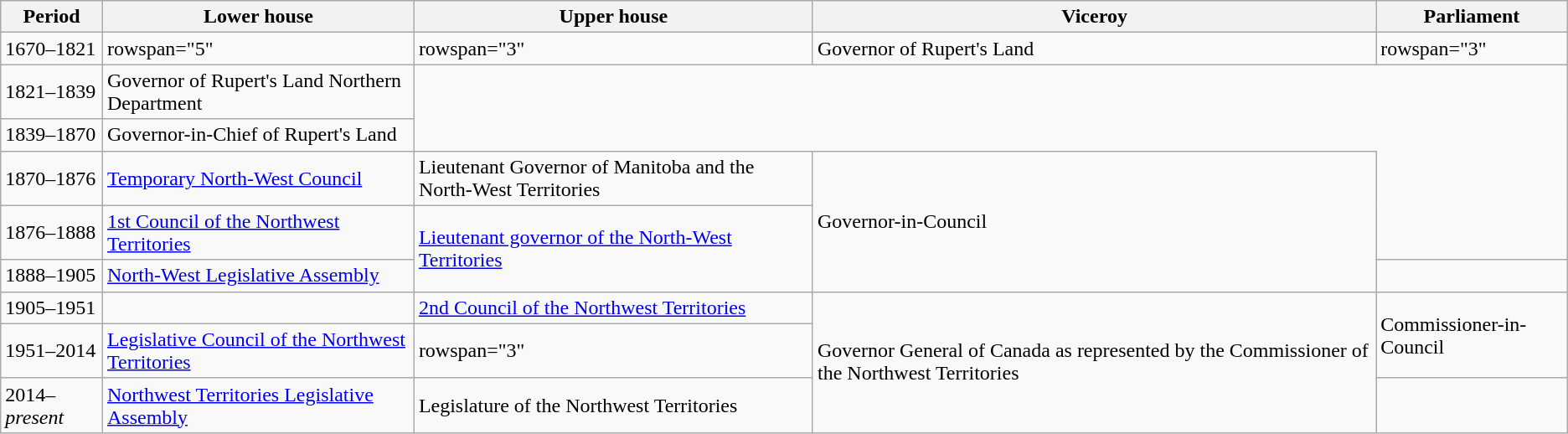<table class="wikitable">
<tr>
<th>Period</th>
<th>Lower house</th>
<th>Upper house</th>
<th>Viceroy</th>
<th>Parliament</th>
</tr>
<tr>
<td>1670–1821</td>
<td>rowspan="5" </td>
<td>rowspan="3" </td>
<td>Governor of Rupert's Land</td>
<td>rowspan="3" </td>
</tr>
<tr>
<td>1821–1839</td>
<td>Governor of Rupert's Land Northern Department</td>
</tr>
<tr>
<td>1839–1870</td>
<td>Governor-in-Chief of Rupert's Land</td>
</tr>
<tr>
<td>1870–1876</td>
<td><a href='#'>Temporary North-West Council</a></td>
<td>Lieutenant Governor of Manitoba and the North-West Territories</td>
<td rowspan="3">Governor-in-Council</td>
</tr>
<tr>
<td>1876–1888</td>
<td><a href='#'>1st Council of the Northwest Territories</a></td>
<td rowspan="2"><a href='#'>Lieutenant governor of the North-West Territories</a></td>
</tr>
<tr>
<td>1888–1905</td>
<td><a href='#'>North-West Legislative Assembly</a></td>
<td></td>
</tr>
<tr>
<td>1905–1951</td>
<td></td>
<td><a href='#'>2nd Council of the Northwest Territories</a></td>
<td rowspan="3">Governor General of Canada as represented by the Commissioner of the Northwest Territories</td>
<td rowspan="2">Commissioner-in-Council</td>
</tr>
<tr>
<td>1951–2014</td>
<td><a href='#'>Legislative Council of the Northwest Territories</a></td>
<td>rowspan="3" </td>
</tr>
<tr>
<td>2014–<em>present</em></td>
<td><a href='#'>Northwest Territories Legislative Assembly</a></td>
<td>Legislature of the Northwest Territories</td>
</tr>
</table>
